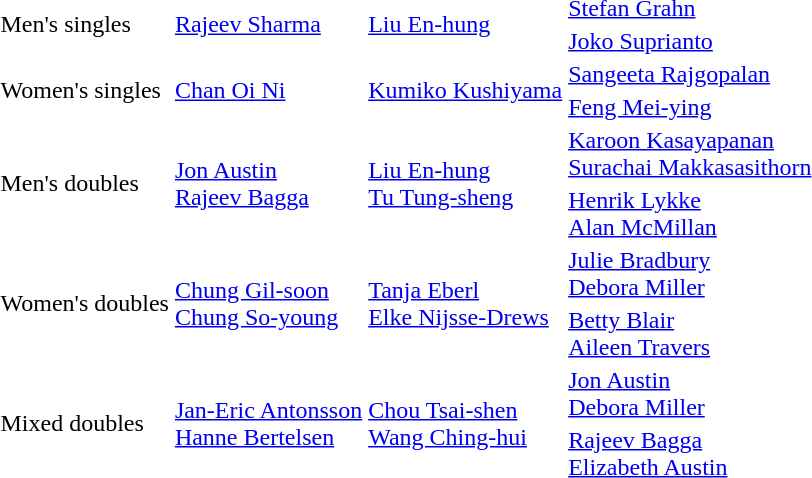<table>
<tr>
<td rowspan="2">Men's singles</td>
<td rowspan="2"> <a href='#'>Rajeev Sharma</a></td>
<td rowspan="2"> <a href='#'>Liu En-hung</a></td>
<td> <a href='#'>Stefan Grahn</a></td>
</tr>
<tr>
<td> <a href='#'>Joko Suprianto</a></td>
</tr>
<tr>
<td rowspan="2">Women's singles</td>
<td rowspan="2"> <a href='#'>Chan Oi Ni</a></td>
<td rowspan="2"> <a href='#'>Kumiko Kushiyama</a></td>
<td> <a href='#'>Sangeeta Rajgopalan</a></td>
</tr>
<tr>
<td> <a href='#'>Feng Mei-ying</a></td>
</tr>
<tr>
<td rowspan="2">Men's doubles</td>
<td rowspan="2"> <a href='#'>Jon Austin</a><br> <a href='#'>Rajeev Bagga</a></td>
<td rowspan="2"> <a href='#'>Liu En-hung</a><br> <a href='#'>Tu Tung-sheng</a></td>
<td> <a href='#'>Karoon Kasayapanan</a><br> <a href='#'>Surachai Makkasasithorn</a></td>
</tr>
<tr>
<td> <a href='#'>Henrik Lykke</a><br> <a href='#'>Alan McMillan</a></td>
</tr>
<tr>
<td rowspan="2">Women's doubles</td>
<td rowspan="2"> <a href='#'>Chung Gil-soon</a><br> <a href='#'>Chung So-young</a></td>
<td rowspan="2"> <a href='#'>Tanja Eberl</a><br> <a href='#'>Elke Nijsse-Drews</a></td>
<td> <a href='#'>Julie Bradbury</a><br> <a href='#'>Debora Miller</a></td>
</tr>
<tr>
<td> <a href='#'>Betty Blair</a><br> <a href='#'>Aileen Travers</a></td>
</tr>
<tr>
<td rowspan="2">Mixed doubles</td>
<td rowspan="2"> <a href='#'>Jan-Eric Antonsson</a><br> <a href='#'>Hanne Bertelsen</a></td>
<td rowspan="2"> <a href='#'>Chou Tsai-shen</a><br> <a href='#'>Wang Ching-hui</a></td>
<td> <a href='#'>Jon Austin</a><br> <a href='#'>Debora Miller</a></td>
</tr>
<tr>
<td> <a href='#'>Rajeev Bagga</a><br> <a href='#'>Elizabeth Austin</a></td>
</tr>
</table>
